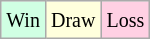<table class="wikitable">
<tr>
<td style="background:#d0ffe3;"><small>Win</small></td>
<td style="background:#ffd;"><small>Draw</small></td>
<td style="background:#ffd0e3;"><small>Loss</small></td>
</tr>
</table>
